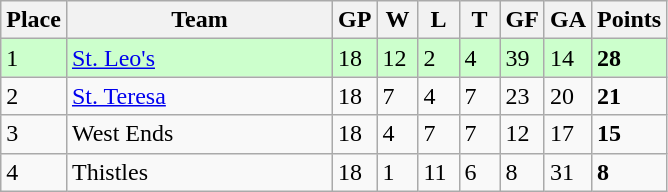<table class="wikitable">
<tr>
<th>Place</th>
<th width="170">Team</th>
<th width="20">GP</th>
<th width="20">W</th>
<th width="20">L</th>
<th width="20">T</th>
<th width="20">GF</th>
<th width="20">GA</th>
<th>Points</th>
</tr>
<tr bgcolor=#ccffcc>
<td>1</td>
<td><a href='#'>St. Leo's</a></td>
<td>18</td>
<td>12</td>
<td>2</td>
<td>4</td>
<td>39</td>
<td>14</td>
<td><strong>28</strong></td>
</tr>
<tr>
<td>2</td>
<td><a href='#'>St. Teresa</a></td>
<td>18</td>
<td>7</td>
<td>4</td>
<td>7</td>
<td>23</td>
<td>20</td>
<td><strong>21</strong></td>
</tr>
<tr>
<td>3</td>
<td>West Ends</td>
<td>18</td>
<td>4</td>
<td>7</td>
<td>7</td>
<td>12</td>
<td>17</td>
<td><strong>15</strong></td>
</tr>
<tr>
<td>4</td>
<td>Thistles</td>
<td>18</td>
<td>1</td>
<td>11</td>
<td>6</td>
<td>8</td>
<td>31</td>
<td><strong>8</strong></td>
</tr>
</table>
